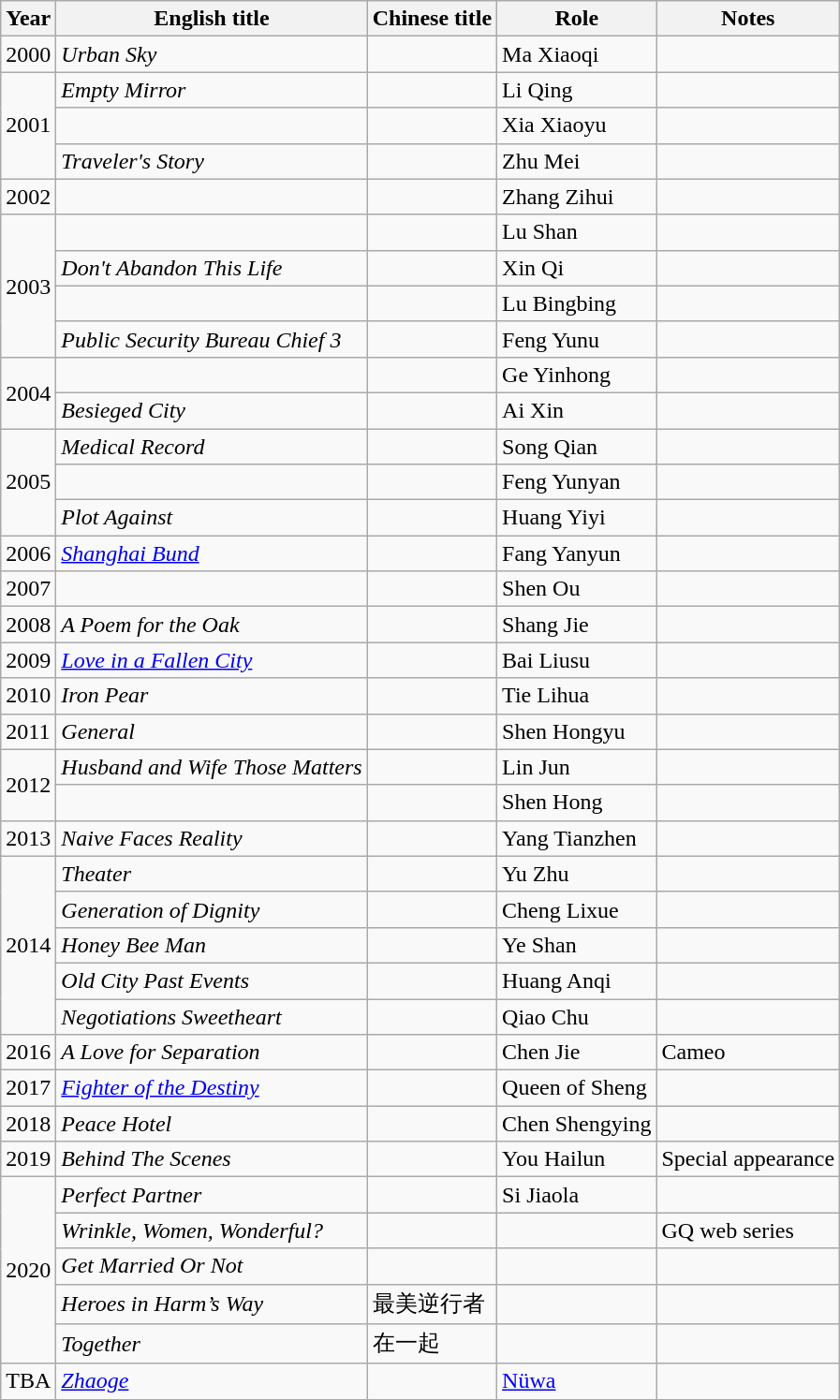<table class="wikitable">
<tr>
<th>Year</th>
<th>English title</th>
<th>Chinese title</th>
<th>Role</th>
<th>Notes</th>
</tr>
<tr>
<td>2000</td>
<td><em>Urban Sky</em></td>
<td></td>
<td>Ma Xiaoqi</td>
<td></td>
</tr>
<tr>
<td rowspan="3">2001</td>
<td><em>Empty Mirror</em></td>
<td></td>
<td>Li Qing</td>
<td></td>
</tr>
<tr>
<td></td>
<td></td>
<td>Xia Xiaoyu</td>
<td></td>
</tr>
<tr>
<td><em>Traveler's Story</em></td>
<td></td>
<td>Zhu Mei</td>
<td></td>
</tr>
<tr>
<td>2002</td>
<td></td>
<td></td>
<td>Zhang Zihui</td>
<td></td>
</tr>
<tr>
<td rowspan="4">2003</td>
<td></td>
<td></td>
<td>Lu Shan</td>
<td></td>
</tr>
<tr>
<td><em>Don't Abandon This Life</em></td>
<td></td>
<td>Xin Qi</td>
<td></td>
</tr>
<tr>
<td></td>
<td></td>
<td>Lu Bingbing</td>
<td></td>
</tr>
<tr>
<td><em>Public Security Bureau Chief 3</em></td>
<td></td>
<td>Feng Yunu</td>
<td></td>
</tr>
<tr>
<td rowspan="2">2004</td>
<td></td>
<td></td>
<td>Ge Yinhong</td>
<td></td>
</tr>
<tr>
<td><em>Besieged City</em></td>
<td></td>
<td>Ai Xin</td>
<td></td>
</tr>
<tr>
<td rowspan="3">2005</td>
<td><em>Medical Record</em></td>
<td></td>
<td>Song Qian</td>
<td></td>
</tr>
<tr>
<td></td>
<td></td>
<td>Feng Yunyan</td>
<td></td>
</tr>
<tr>
<td><em> Plot Against</em></td>
<td></td>
<td>Huang Yiyi</td>
<td></td>
</tr>
<tr>
<td>2006</td>
<td><em><a href='#'>Shanghai Bund</a></em></td>
<td></td>
<td>Fang Yanyun</td>
<td></td>
</tr>
<tr>
<td>2007</td>
<td></td>
<td></td>
<td>Shen Ou</td>
<td></td>
</tr>
<tr>
<td>2008</td>
<td><em>A Poem for the Oak</em></td>
<td></td>
<td>Shang Jie</td>
<td></td>
</tr>
<tr>
<td>2009</td>
<td><em><a href='#'>Love in a Fallen City</a></em></td>
<td></td>
<td>Bai Liusu</td>
<td></td>
</tr>
<tr>
<td>2010</td>
<td><em>Iron Pear</em></td>
<td></td>
<td>Tie Lihua</td>
<td></td>
</tr>
<tr>
<td>2011</td>
<td><em>General</em></td>
<td></td>
<td>Shen Hongyu</td>
<td></td>
</tr>
<tr>
<td rowspan="2">2012</td>
<td><em>Husband and Wife Those Matters</em></td>
<td></td>
<td>Lin Jun</td>
<td></td>
</tr>
<tr>
<td></td>
<td></td>
<td>Shen Hong</td>
<td></td>
</tr>
<tr>
<td>2013</td>
<td><em>Naive Faces Reality</em></td>
<td></td>
<td>Yang Tianzhen</td>
<td></td>
</tr>
<tr>
<td rowspan="5">2014</td>
<td><em>Theater</em></td>
<td></td>
<td>Yu Zhu</td>
<td></td>
</tr>
<tr>
<td><em>Generation of Dignity</em></td>
<td></td>
<td>Cheng Lixue</td>
<td></td>
</tr>
<tr>
<td><em>Honey Bee Man</em></td>
<td></td>
<td>Ye Shan</td>
<td></td>
</tr>
<tr>
<td><em>Old City Past Events</em></td>
<td></td>
<td>Huang Anqi</td>
<td></td>
</tr>
<tr>
<td><em>Negotiations Sweetheart</em></td>
<td></td>
<td>Qiao Chu</td>
<td></td>
</tr>
<tr>
<td>2016</td>
<td><em>A Love for Separation</em></td>
<td></td>
<td>Chen Jie</td>
<td>Cameo</td>
</tr>
<tr>
<td>2017</td>
<td><em><a href='#'>Fighter of the Destiny</a></em></td>
<td></td>
<td>Queen of Sheng</td>
<td></td>
</tr>
<tr>
<td>2018</td>
<td><em>Peace Hotel</em></td>
<td></td>
<td>Chen Shengying</td>
<td></td>
</tr>
<tr>
<td>2019</td>
<td><em>Behind The Scenes</em></td>
<td></td>
<td>You Hailun</td>
<td>Special appearance</td>
</tr>
<tr>
<td rowspan=5>2020</td>
<td><em>Perfect Partner</em></td>
<td></td>
<td>Si Jiaola</td>
<td></td>
</tr>
<tr>
<td><em>Wrinkle, Women, Wonderful? </em></td>
<td></td>
<td></td>
<td>GQ web series</td>
</tr>
<tr>
<td><em>Get Married Or Not</em></td>
<td></td>
<td></td>
<td></td>
</tr>
<tr>
<td><em>Heroes in Harm’s Way</em></td>
<td>最美逆行者</td>
<td></td>
<td></td>
</tr>
<tr>
<td><em>Together</em></td>
<td>在一起</td>
<td></td>
<td></td>
</tr>
<tr>
<td rowspan=3>TBA</td>
<td><em><a href='#'>Zhaoge</a></em></td>
<td></td>
<td><a href='#'>Nüwa</a></td>
<td></td>
</tr>
<tr>
</tr>
</table>
